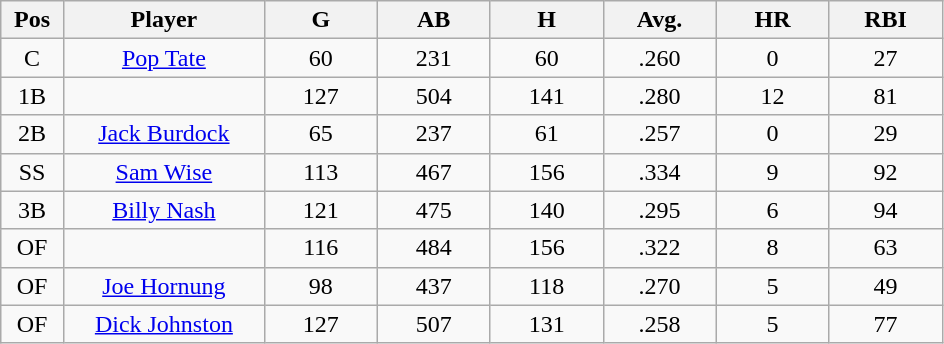<table class="wikitable sortable">
<tr>
<th bgcolor="#DDDDFF" width="5%">Pos</th>
<th bgcolor="#DDDDFF" width="16%">Player</th>
<th bgcolor="#DDDDFF" width="9%">G</th>
<th bgcolor="#DDDDFF" width="9%">AB</th>
<th bgcolor="#DDDDFF" width="9%">H</th>
<th bgcolor="#DDDDFF" width="9%">Avg.</th>
<th bgcolor="#DDDDFF" width="9%">HR</th>
<th bgcolor="#DDDDFF" width="9%">RBI</th>
</tr>
<tr align="center">
<td>C</td>
<td><a href='#'>Pop Tate</a></td>
<td>60</td>
<td>231</td>
<td>60</td>
<td>.260</td>
<td>0</td>
<td>27</td>
</tr>
<tr align="center">
<td>1B</td>
<td></td>
<td>127</td>
<td>504</td>
<td>141</td>
<td>.280</td>
<td>12</td>
<td>81</td>
</tr>
<tr align="center">
<td>2B</td>
<td><a href='#'>Jack Burdock</a></td>
<td>65</td>
<td>237</td>
<td>61</td>
<td>.257</td>
<td>0</td>
<td>29</td>
</tr>
<tr align="center">
<td>SS</td>
<td><a href='#'>Sam Wise</a></td>
<td>113</td>
<td>467</td>
<td>156</td>
<td>.334</td>
<td>9</td>
<td>92</td>
</tr>
<tr align="center">
<td>3B</td>
<td><a href='#'>Billy Nash</a></td>
<td>121</td>
<td>475</td>
<td>140</td>
<td>.295</td>
<td>6</td>
<td>94</td>
</tr>
<tr align="center">
<td>OF</td>
<td></td>
<td>116</td>
<td>484</td>
<td>156</td>
<td>.322</td>
<td>8</td>
<td>63</td>
</tr>
<tr align="center">
<td>OF</td>
<td><a href='#'>Joe Hornung</a></td>
<td>98</td>
<td>437</td>
<td>118</td>
<td>.270</td>
<td>5</td>
<td>49</td>
</tr>
<tr align="center">
<td>OF</td>
<td><a href='#'>Dick Johnston</a></td>
<td>127</td>
<td>507</td>
<td>131</td>
<td>.258</td>
<td>5</td>
<td>77</td>
</tr>
</table>
